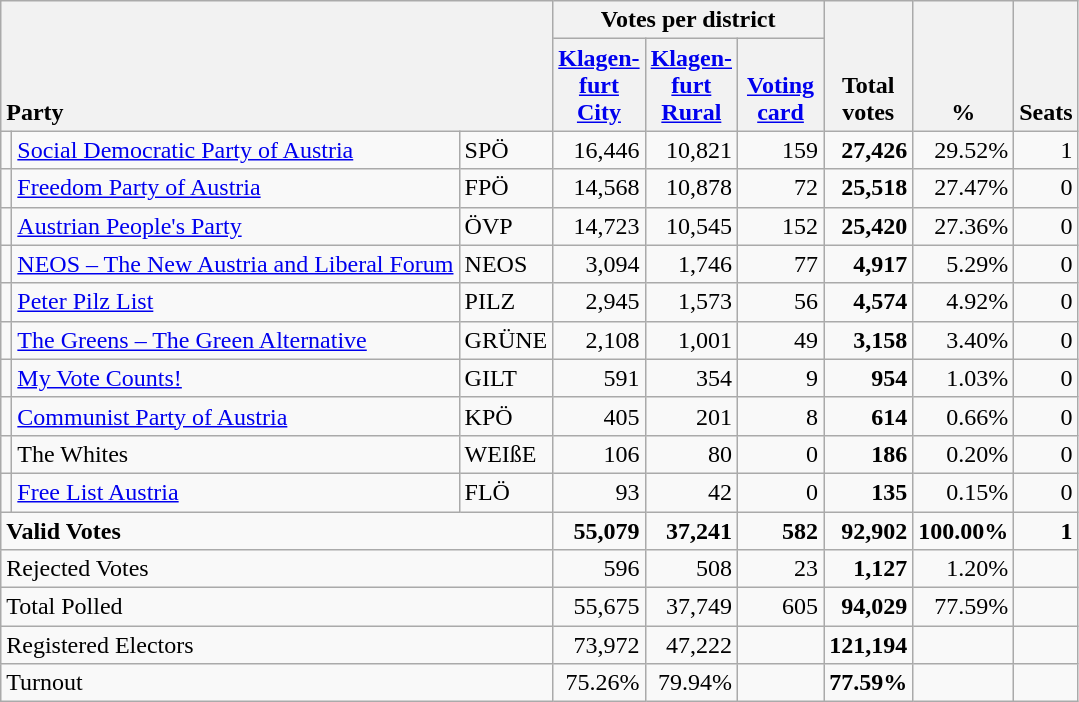<table class="wikitable" border="1" style="text-align:right;">
<tr>
<th style="text-align:left;" valign=bottom rowspan=2 colspan=3>Party</th>
<th colspan=3>Votes per district</th>
<th align=center valign=bottom rowspan=2 width="50">Total<br>votes</th>
<th align=center valign=bottom rowspan=2 width="50">%</th>
<th align=center valign=bottom rowspan=2>Seats</th>
</tr>
<tr>
<th align=center valign=bottom width="50"><a href='#'>Klagen-<br>furt<br>City</a></th>
<th align=center valign=bottom width="50"><a href='#'>Klagen-<br>furt<br>Rural</a></th>
<th align=center valign=bottom width="50"><a href='#'>Voting<br>card</a></th>
</tr>
<tr>
<td></td>
<td align=left><a href='#'>Social Democratic Party of Austria</a></td>
<td align=left>SPÖ</td>
<td>16,446</td>
<td>10,821</td>
<td>159</td>
<td><strong>27,426</strong></td>
<td>29.52%</td>
<td>1</td>
</tr>
<tr>
<td></td>
<td align=left><a href='#'>Freedom Party of Austria</a></td>
<td align=left>FPÖ</td>
<td>14,568</td>
<td>10,878</td>
<td>72</td>
<td><strong>25,518</strong></td>
<td>27.47%</td>
<td>0</td>
</tr>
<tr>
<td></td>
<td align=left><a href='#'>Austrian People's Party</a></td>
<td align=left>ÖVP</td>
<td>14,723</td>
<td>10,545</td>
<td>152</td>
<td><strong>25,420</strong></td>
<td>27.36%</td>
<td>0</td>
</tr>
<tr>
<td></td>
<td align=left style="white-space: nowrap;"><a href='#'>NEOS – The New Austria and Liberal Forum</a></td>
<td align=left>NEOS</td>
<td>3,094</td>
<td>1,746</td>
<td>77</td>
<td><strong>4,917</strong></td>
<td>5.29%</td>
<td>0</td>
</tr>
<tr>
<td></td>
<td align=left><a href='#'>Peter Pilz List</a></td>
<td align=left>PILZ</td>
<td>2,945</td>
<td>1,573</td>
<td>56</td>
<td><strong>4,574</strong></td>
<td>4.92%</td>
<td>0</td>
</tr>
<tr>
<td></td>
<td align=left><a href='#'>The Greens – The Green Alternative</a></td>
<td align=left>GRÜNE</td>
<td>2,108</td>
<td>1,001</td>
<td>49</td>
<td><strong>3,158</strong></td>
<td>3.40%</td>
<td>0</td>
</tr>
<tr>
<td></td>
<td align=left><a href='#'>My Vote Counts!</a></td>
<td align=left>GILT</td>
<td>591</td>
<td>354</td>
<td>9</td>
<td><strong>954</strong></td>
<td>1.03%</td>
<td>0</td>
</tr>
<tr>
<td></td>
<td align=left><a href='#'>Communist Party of Austria</a></td>
<td align=left>KPÖ</td>
<td>405</td>
<td>201</td>
<td>8</td>
<td><strong>614</strong></td>
<td>0.66%</td>
<td>0</td>
</tr>
<tr>
<td></td>
<td align=left>The Whites</td>
<td align=left>WEIßE</td>
<td>106</td>
<td>80</td>
<td>0</td>
<td><strong>186</strong></td>
<td>0.20%</td>
<td>0</td>
</tr>
<tr>
<td></td>
<td align=left><a href='#'>Free List Austria</a></td>
<td align=left>FLÖ</td>
<td>93</td>
<td>42</td>
<td>0</td>
<td><strong>135</strong></td>
<td>0.15%</td>
<td>0</td>
</tr>
<tr style="font-weight:bold">
<td align=left colspan=3>Valid Votes</td>
<td>55,079</td>
<td>37,241</td>
<td>582</td>
<td>92,902</td>
<td>100.00%</td>
<td>1</td>
</tr>
<tr>
<td align=left colspan=3>Rejected Votes</td>
<td>596</td>
<td>508</td>
<td>23</td>
<td><strong>1,127</strong></td>
<td>1.20%</td>
<td></td>
</tr>
<tr>
<td align=left colspan=3>Total Polled</td>
<td>55,675</td>
<td>37,749</td>
<td>605</td>
<td><strong>94,029</strong></td>
<td>77.59%</td>
<td></td>
</tr>
<tr>
<td align=left colspan=3>Registered Electors</td>
<td>73,972</td>
<td>47,222</td>
<td></td>
<td><strong>121,194</strong></td>
<td></td>
<td></td>
</tr>
<tr>
<td align=left colspan=3>Turnout</td>
<td>75.26%</td>
<td>79.94%</td>
<td></td>
<td><strong>77.59%</strong></td>
<td></td>
<td></td>
</tr>
</table>
